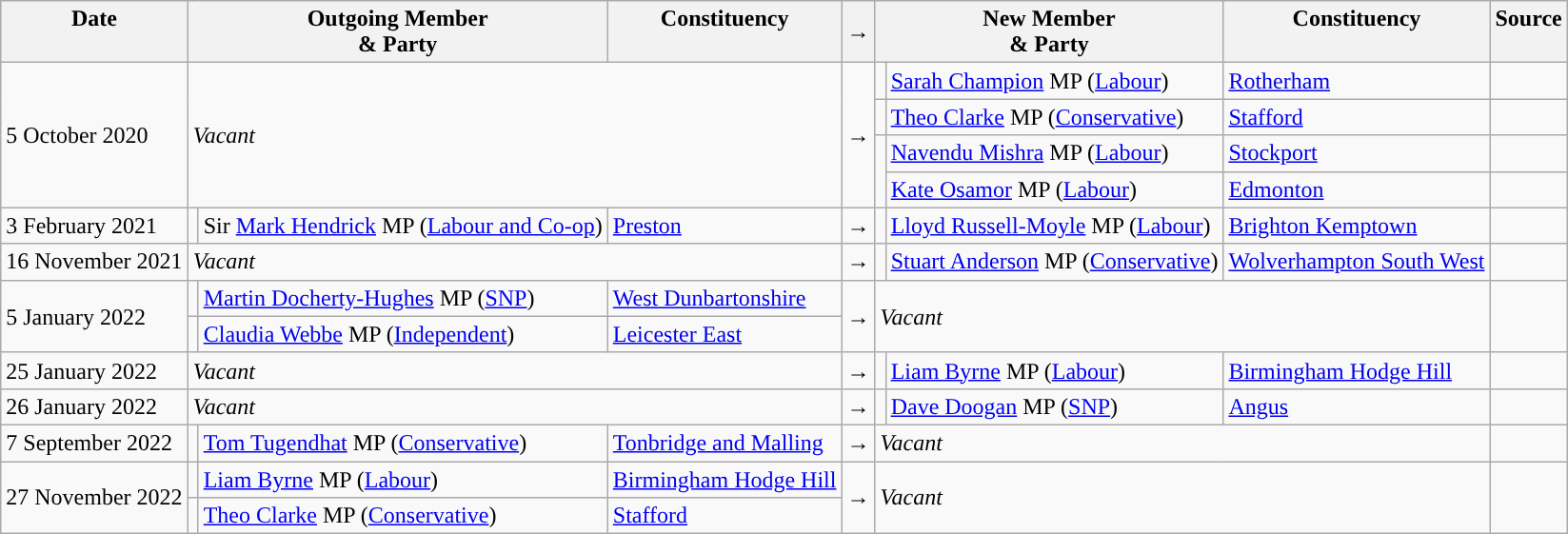<table class="wikitable">
<tr>
<th valign="top">Date</th>
<th colspan="2" valign="top">Outgoing Member<br>& Party</th>
<th valign="top">Constituency</th>
<th>→</th>
<th colspan="2" valign="top">New Member<br>& Party</th>
<th valign="top">Constituency</th>
<th valign="top">Source</th>
</tr>
<tr>
<td rowspan=4>5 October 2020</td>
<td colspan=3 rowspan=4><em>Vacant</em></td>
<td rowspan=4>→</td>
<td style="color:inherit;background:"></td>
<td><a href='#'>Sarah Champion</a> MP (<a href='#'>Labour</a>)</td>
<td><a href='#'>Rotherham</a></td>
<td></td>
</tr>
<tr>
<td style="color:inherit;background:"></td>
<td><a href='#'>Theo Clarke</a> MP (<a href='#'>Conservative</a>)</td>
<td><a href='#'>Stafford</a></td>
<td></td>
</tr>
<tr>
<td rowspan=2 style="color:inherit;background:"></td>
<td><a href='#'>Navendu Mishra</a> MP (<a href='#'>Labour</a>)</td>
<td><a href='#'>Stockport</a></td>
<td></td>
</tr>
<tr>
<td><a href='#'>Kate Osamor</a> MP (<a href='#'>Labour</a>)</td>
<td><a href='#'>Edmonton</a></td>
<td></td>
</tr>
<tr>
<td>3 February 2021</td>
<td style="color:inherit;background:"></td>
<td>Sir <a href='#'>Mark Hendrick</a> MP (<a href='#'>Labour and Co-op</a>)</td>
<td><a href='#'>Preston</a></td>
<td>→</td>
<td style="color:inherit;background:"></td>
<td><a href='#'>Lloyd Russell-Moyle</a> MP (<a href='#'>Labour</a>)</td>
<td><a href='#'>Brighton Kemptown</a></td>
<td></td>
</tr>
<tr>
<td>16 November 2021</td>
<td colspan=3><em>Vacant</em></td>
<td>→</td>
<td style="color:inherit;background:"></td>
<td><a href='#'>Stuart Anderson</a> MP (<a href='#'>Conservative</a>)</td>
<td><a href='#'>Wolverhampton South West</a></td>
<td></td>
</tr>
<tr>
<td rowspan=2>5 January 2022</td>
<td style="color:inherit;background:"></td>
<td><a href='#'>Martin Docherty-Hughes</a> MP (<a href='#'>SNP</a>)</td>
<td><a href='#'>West Dunbartonshire</a></td>
<td rowspan=2>→</td>
<td colspan=3 rowspan=2><em>Vacant</em></td>
<td rowspan=2></td>
</tr>
<tr>
<td style="color:inherit;background:"></td>
<td><a href='#'>Claudia Webbe</a> MP (<a href='#'>Independent</a>)</td>
<td><a href='#'>Leicester East</a></td>
</tr>
<tr>
<td>25 January 2022</td>
<td colspan=3><em>Vacant</em></td>
<td>→</td>
<td style="color:inherit;background:"></td>
<td><a href='#'>Liam Byrne</a> MP (<a href='#'>Labour</a>)</td>
<td><a href='#'>Birmingham Hodge Hill</a></td>
<td></td>
</tr>
<tr>
<td>26 January 2022</td>
<td colspan=3><em>Vacant</em></td>
<td>→</td>
<td style="color:inherit;background:"></td>
<td><a href='#'>Dave Doogan</a> MP (<a href='#'>SNP</a>)</td>
<td><a href='#'>Angus</a></td>
<td></td>
</tr>
<tr>
<td>7 September 2022</td>
<td style="color:inherit;background:"></td>
<td><a href='#'>Tom Tugendhat</a> MP (<a href='#'>Conservative</a>)</td>
<td><a href='#'>Tonbridge and Malling</a></td>
<td>→</td>
<td colspan=3><em>Vacant</em></td>
</tr>
<tr>
<td rowspan=2>27 November 2022</td>
<td style="color:inherit;background:"></td>
<td><a href='#'>Liam Byrne</a> MP (<a href='#'>Labour</a>)</td>
<td><a href='#'>Birmingham Hodge Hill</a></td>
<td rowspan=2>→</td>
<td rowspan=2 colspan=3><em>Vacant</em></td>
<td rowspan=2></td>
</tr>
<tr>
<td style="color:inherit;background:"></td>
<td><a href='#'>Theo Clarke</a> MP (<a href='#'>Conservative</a>)</td>
<td><a href='#'>Stafford</a></td>
</tr>
</table>
